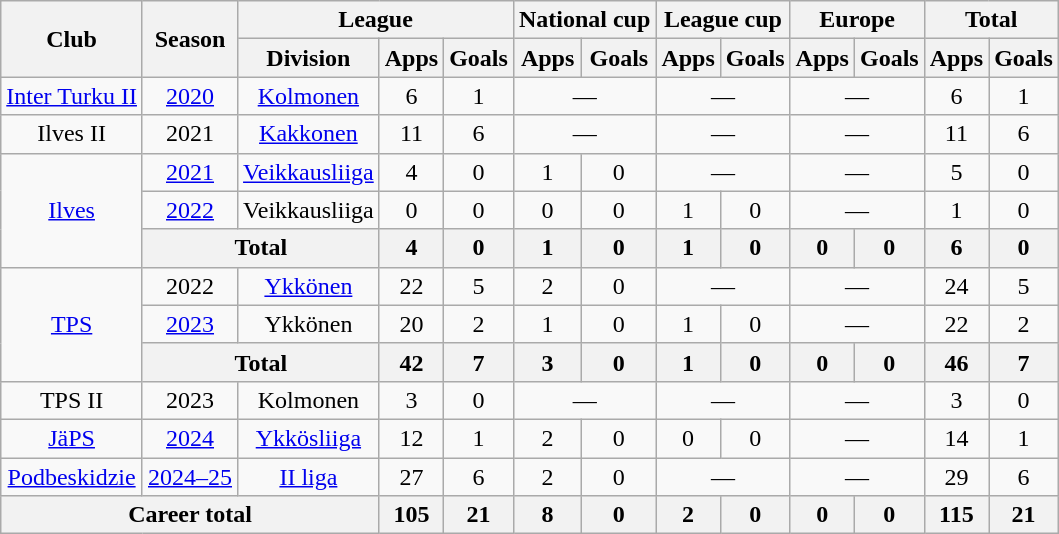<table class="wikitable" style="text-align:center">
<tr>
<th rowspan="2">Club</th>
<th rowspan="2">Season</th>
<th colspan="3">League</th>
<th colspan="2">National cup</th>
<th colspan="2">League cup</th>
<th colspan="2">Europe</th>
<th colspan="2">Total</th>
</tr>
<tr>
<th>Division</th>
<th>Apps</th>
<th>Goals</th>
<th>Apps</th>
<th>Goals</th>
<th>Apps</th>
<th>Goals</th>
<th>Apps</th>
<th>Goals</th>
<th>Apps</th>
<th>Goals</th>
</tr>
<tr>
<td><a href='#'>Inter Turku II</a></td>
<td><a href='#'>2020</a></td>
<td><a href='#'>Kolmonen</a></td>
<td>6</td>
<td>1</td>
<td colspan=2>—</td>
<td colspan=2>—</td>
<td colspan=2>—</td>
<td>6</td>
<td>1</td>
</tr>
<tr>
<td>Ilves II</td>
<td>2021</td>
<td><a href='#'>Kakkonen</a></td>
<td>11</td>
<td>6</td>
<td colspan=2>—</td>
<td colspan=2>—</td>
<td colspan=2>—</td>
<td>11</td>
<td>6</td>
</tr>
<tr>
<td rowspan=3><a href='#'>Ilves</a></td>
<td><a href='#'>2021</a></td>
<td><a href='#'>Veikkausliiga</a></td>
<td>4</td>
<td>0</td>
<td>1</td>
<td>0</td>
<td colspan=2>—</td>
<td colspan=2>—</td>
<td>5</td>
<td>0</td>
</tr>
<tr>
<td><a href='#'>2022</a></td>
<td>Veikkausliiga</td>
<td>0</td>
<td>0</td>
<td>0</td>
<td>0</td>
<td>1</td>
<td>0</td>
<td colspan=2>—</td>
<td>1</td>
<td>0</td>
</tr>
<tr>
<th colspan="2">Total</th>
<th>4</th>
<th>0</th>
<th>1</th>
<th>0</th>
<th>1</th>
<th>0</th>
<th>0</th>
<th>0</th>
<th>6</th>
<th>0</th>
</tr>
<tr>
<td rowspan=3><a href='#'>TPS</a></td>
<td>2022</td>
<td><a href='#'>Ykkönen</a></td>
<td>22</td>
<td>5</td>
<td>2</td>
<td>0</td>
<td colspan=2>—</td>
<td colspan=2>—</td>
<td>24</td>
<td>5</td>
</tr>
<tr>
<td><a href='#'>2023</a></td>
<td>Ykkönen</td>
<td>20</td>
<td>2</td>
<td>1</td>
<td>0</td>
<td>1</td>
<td>0</td>
<td colspan=2>—</td>
<td>22</td>
<td>2</td>
</tr>
<tr>
<th colspan="2">Total</th>
<th>42</th>
<th>7</th>
<th>3</th>
<th>0</th>
<th>1</th>
<th>0</th>
<th>0</th>
<th>0</th>
<th>46</th>
<th>7</th>
</tr>
<tr>
<td>TPS II</td>
<td>2023</td>
<td>Kolmonen</td>
<td>3</td>
<td>0</td>
<td colspan=2>—</td>
<td colspan=2>—</td>
<td colspan=2>—</td>
<td>3</td>
<td>0</td>
</tr>
<tr>
<td><a href='#'>JäPS</a></td>
<td><a href='#'>2024</a></td>
<td><a href='#'>Ykkösliiga</a></td>
<td>12</td>
<td>1</td>
<td>2</td>
<td>0</td>
<td>0</td>
<td>0</td>
<td colspan=2>—</td>
<td>14</td>
<td>1</td>
</tr>
<tr>
<td><a href='#'>Podbeskidzie</a></td>
<td><a href='#'>2024–25</a></td>
<td><a href='#'>II liga</a></td>
<td>27</td>
<td>6</td>
<td>2</td>
<td>0</td>
<td colspan=2>—</td>
<td colspan=2>—</td>
<td>29</td>
<td>6</td>
</tr>
<tr>
<th colspan="3">Career total</th>
<th>105</th>
<th>21</th>
<th>8</th>
<th>0</th>
<th>2</th>
<th>0</th>
<th>0</th>
<th>0</th>
<th>115</th>
<th>21</th>
</tr>
</table>
